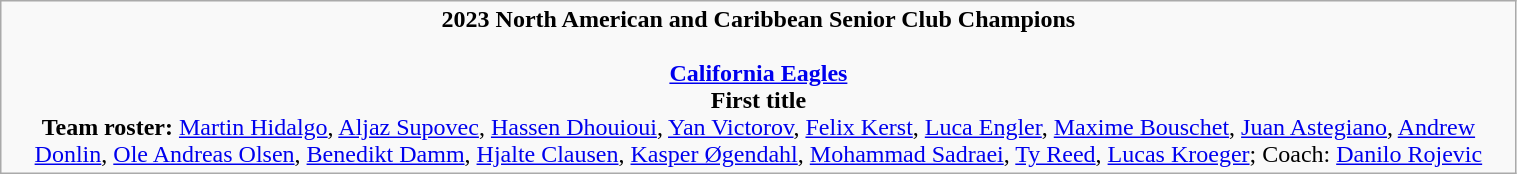<table class="wikitable" style="width: 80%;">
<tr style="text-align: center;">
<td><strong>2023 North American and Caribbean Senior Club Champions</strong><br><br><strong><a href='#'>California Eagles</a></strong><br><strong>First title</strong><br><strong>Team roster:</strong> <a href='#'>Martin Hidalgo</a>, <a href='#'>Aljaz Supovec</a>, <a href='#'>Hassen Dhouioui</a>, <a href='#'>Yan Victorov</a>, <a href='#'>Felix Kerst</a>, <a href='#'>Luca Engler</a>, <a href='#'>Maxime Bouschet</a>, <a href='#'>Juan Astegiano</a>, <a href='#'>Andrew Donlin</a>, <a href='#'>Ole Andreas Olsen</a>, <a href='#'>Benedikt Damm</a>, <a href='#'>Hjalte Clausen</a>, <a href='#'>Kasper Øgendahl</a>, <a href='#'>Mohammad Sadraei</a>, <a href='#'>Ty Reed</a>, <a href='#'>Lucas Kroeger</a>; Coach: <a href='#'>Danilo Rojevic</a></td>
</tr>
</table>
